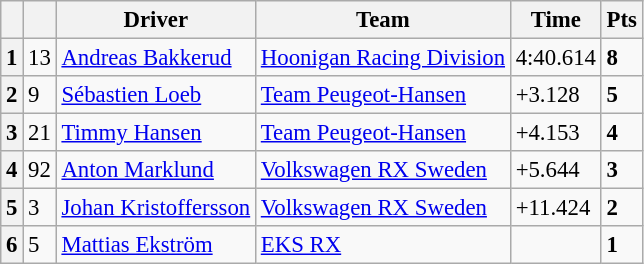<table class=wikitable style="font-size:95%">
<tr>
<th></th>
<th></th>
<th>Driver</th>
<th>Team</th>
<th>Time</th>
<th>Pts</th>
</tr>
<tr>
<th>1</th>
<td>13</td>
<td> <a href='#'>Andreas Bakkerud</a></td>
<td><a href='#'>Hoonigan Racing Division</a></td>
<td>4:40.614</td>
<td><strong>8</strong></td>
</tr>
<tr>
<th>2</th>
<td>9</td>
<td> <a href='#'>Sébastien Loeb</a></td>
<td><a href='#'>Team Peugeot-Hansen</a></td>
<td>+3.128</td>
<td><strong>5</strong></td>
</tr>
<tr>
<th>3</th>
<td>21</td>
<td> <a href='#'>Timmy Hansen</a></td>
<td><a href='#'>Team Peugeot-Hansen</a></td>
<td>+4.153</td>
<td><strong>4</strong></td>
</tr>
<tr>
<th>4</th>
<td>92</td>
<td> <a href='#'>Anton Marklund</a></td>
<td><a href='#'>Volkswagen RX Sweden</a></td>
<td>+5.644</td>
<td><strong>3</strong></td>
</tr>
<tr>
<th>5</th>
<td>3</td>
<td> <a href='#'>Johan Kristoffersson</a></td>
<td><a href='#'>Volkswagen RX Sweden</a></td>
<td>+11.424</td>
<td><strong>2</strong></td>
</tr>
<tr>
<th>6</th>
<td>5</td>
<td> <a href='#'>Mattias Ekström</a></td>
<td><a href='#'>EKS RX</a></td>
<td></td>
<td><strong>1</strong></td>
</tr>
</table>
